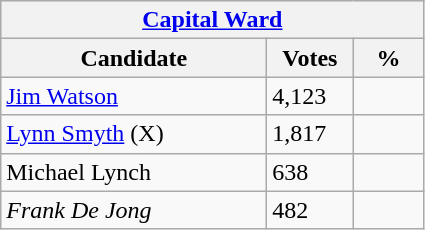<table class="wikitable">
<tr style="background:#e9e9e9;">
<th colspan="3"><a href='#'>Capital Ward</a></th>
</tr>
<tr style="background:#e9e9e9;">
<th style="width: 170px">Candidate</th>
<th style="width: 50px">Votes</th>
<th style="width: 40px">%</th>
</tr>
<tr>
<td><a href='#'>Jim Watson</a></td>
<td>4,123</td>
<td></td>
</tr>
<tr>
<td><a href='#'>Lynn Smyth</a> (X)</td>
<td>1,817</td>
<td></td>
</tr>
<tr>
<td>Michael Lynch</td>
<td>638</td>
<td></td>
</tr>
<tr>
<td><em>Frank De Jong</em></td>
<td>482</td>
<td></td>
</tr>
</table>
